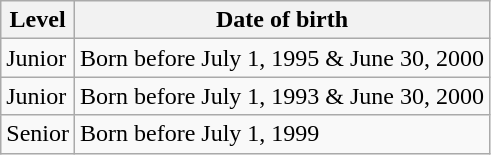<table class="wikitable unsortable" style="text-align:left">
<tr>
<th scope="col">Level</th>
<th scope="col">Date of birth</th>
</tr>
<tr>
<td>Junior <em></em></td>
<td>Born before July 1, 1995 & June 30, 2000</td>
</tr>
<tr>
<td>Junior <em></em></td>
<td>Born before July 1, 1993 & June 30, 2000</td>
</tr>
<tr>
<td>Senior <em></em></td>
<td>Born before July 1, 1999</td>
</tr>
</table>
